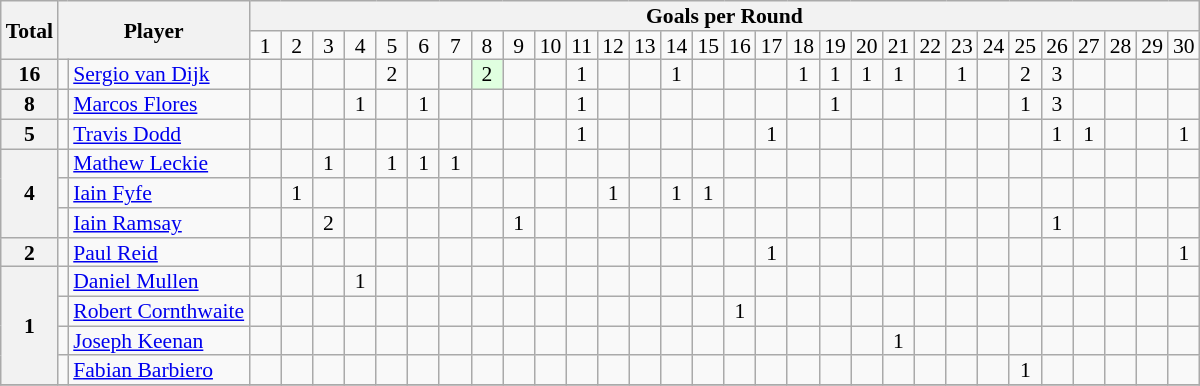<table class="wikitable" style="text-align:center; line-height: 90%; font-size:90%;">
<tr>
<th rowspan="2">Total</th>
<th rowspan="2" colspan="2">Player</th>
<th colspan="30">Goals per Round</th>
</tr>
<tr>
<td> 1 </td>
<td> 2 </td>
<td> 3 </td>
<td> 4 </td>
<td> 5 </td>
<td> 6 </td>
<td> 7 </td>
<td> 8 </td>
<td> 9 </td>
<td>10</td>
<td>11</td>
<td>12</td>
<td>13</td>
<td>14</td>
<td>15</td>
<td>16</td>
<td>17</td>
<td>18</td>
<td>19</td>
<td>20</td>
<td>21</td>
<td>22</td>
<td>23</td>
<td>24</td>
<td>25</td>
<td>26</td>
<td>27</td>
<td>28</td>
<td>29</td>
<td>30</td>
</tr>
<tr>
<th>16</th>
<td></td>
<td style="text-align:left;"><a href='#'>Sergio van Dijk</a></td>
<td></td>
<td></td>
<td></td>
<td></td>
<td>2</td>
<td></td>
<td></td>
<td style="background:#e0ffe0;">2</td>
<td></td>
<td></td>
<td>1</td>
<td></td>
<td></td>
<td>1</td>
<td></td>
<td></td>
<td></td>
<td>1</td>
<td>1</td>
<td>1</td>
<td>1</td>
<td></td>
<td>1</td>
<td></td>
<td>2</td>
<td>3</td>
<td></td>
<td></td>
<td></td>
<td></td>
</tr>
<tr>
<th>8</th>
<td></td>
<td style="text-align:left;"><a href='#'>Marcos Flores</a></td>
<td></td>
<td></td>
<td></td>
<td>1</td>
<td></td>
<td>1</td>
<td></td>
<td></td>
<td></td>
<td></td>
<td>1</td>
<td></td>
<td></td>
<td></td>
<td></td>
<td></td>
<td></td>
<td></td>
<td>1</td>
<td></td>
<td></td>
<td></td>
<td></td>
<td></td>
<td>1</td>
<td>3</td>
<td></td>
<td></td>
<td></td>
<td></td>
</tr>
<tr>
<th>5</th>
<td></td>
<td style="text-align:left;"><a href='#'>Travis Dodd</a></td>
<td></td>
<td></td>
<td></td>
<td></td>
<td></td>
<td></td>
<td></td>
<td></td>
<td></td>
<td></td>
<td>1</td>
<td></td>
<td></td>
<td></td>
<td></td>
<td></td>
<td>1</td>
<td></td>
<td></td>
<td></td>
<td></td>
<td></td>
<td></td>
<td></td>
<td></td>
<td>1</td>
<td>1</td>
<td></td>
<td></td>
<td>1</td>
</tr>
<tr>
<th rowspan=3>4</th>
<td></td>
<td style="text-align:left;"><a href='#'>Mathew Leckie</a></td>
<td></td>
<td></td>
<td>1</td>
<td></td>
<td>1</td>
<td>1</td>
<td>1</td>
<td></td>
<td></td>
<td></td>
<td></td>
<td></td>
<td></td>
<td></td>
<td></td>
<td></td>
<td></td>
<td></td>
<td></td>
<td></td>
<td></td>
<td></td>
<td></td>
<td></td>
<td></td>
<td></td>
<td></td>
<td></td>
<td></td>
<td></td>
</tr>
<tr>
<td></td>
<td style="text-align:left;"><a href='#'>Iain Fyfe</a></td>
<td></td>
<td>1</td>
<td></td>
<td></td>
<td></td>
<td></td>
<td></td>
<td></td>
<td></td>
<td></td>
<td></td>
<td>1</td>
<td></td>
<td>1</td>
<td>1</td>
<td></td>
<td></td>
<td></td>
<td></td>
<td></td>
<td></td>
<td></td>
<td></td>
<td></td>
<td></td>
<td></td>
<td></td>
<td></td>
<td></td>
<td></td>
</tr>
<tr>
<td></td>
<td style="text-align:left;"><a href='#'>Iain Ramsay</a></td>
<td></td>
<td></td>
<td>2</td>
<td></td>
<td></td>
<td></td>
<td></td>
<td></td>
<td>1</td>
<td></td>
<td></td>
<td></td>
<td></td>
<td></td>
<td></td>
<td></td>
<td></td>
<td></td>
<td></td>
<td></td>
<td></td>
<td></td>
<td></td>
<td></td>
<td></td>
<td>1</td>
<td></td>
<td></td>
<td></td>
<td></td>
</tr>
<tr>
<th>2</th>
<td></td>
<td style="text-align:left;"><a href='#'>Paul Reid</a></td>
<td></td>
<td></td>
<td></td>
<td></td>
<td></td>
<td></td>
<td></td>
<td></td>
<td></td>
<td></td>
<td></td>
<td></td>
<td></td>
<td></td>
<td></td>
<td></td>
<td>1</td>
<td></td>
<td></td>
<td></td>
<td></td>
<td></td>
<td></td>
<td></td>
<td></td>
<td></td>
<td></td>
<td></td>
<td></td>
<td>1</td>
</tr>
<tr>
<th rowspan=4>1</th>
<td></td>
<td style="text-align:left;"><a href='#'>Daniel Mullen</a></td>
<td></td>
<td></td>
<td></td>
<td>1</td>
<td></td>
<td></td>
<td></td>
<td></td>
<td></td>
<td></td>
<td></td>
<td></td>
<td></td>
<td></td>
<td></td>
<td></td>
<td></td>
<td></td>
<td></td>
<td></td>
<td></td>
<td></td>
<td></td>
<td></td>
<td></td>
<td></td>
<td></td>
<td></td>
<td></td>
<td></td>
</tr>
<tr>
<td></td>
<td style="text-align:left;"><a href='#'>Robert Cornthwaite</a></td>
<td></td>
<td></td>
<td></td>
<td></td>
<td></td>
<td></td>
<td></td>
<td></td>
<td></td>
<td></td>
<td></td>
<td></td>
<td></td>
<td></td>
<td></td>
<td>1</td>
<td></td>
<td></td>
<td></td>
<td></td>
<td></td>
<td></td>
<td></td>
<td></td>
<td></td>
<td></td>
<td></td>
<td></td>
<td></td>
<td></td>
</tr>
<tr>
<td></td>
<td style="text-align:left;"><a href='#'>Joseph Keenan</a></td>
<td></td>
<td></td>
<td></td>
<td></td>
<td></td>
<td></td>
<td></td>
<td></td>
<td></td>
<td></td>
<td></td>
<td></td>
<td></td>
<td></td>
<td></td>
<td></td>
<td></td>
<td></td>
<td></td>
<td></td>
<td>1</td>
<td></td>
<td></td>
<td></td>
<td></td>
<td></td>
<td></td>
<td></td>
<td></td>
<td></td>
</tr>
<tr>
<td></td>
<td style="text-align:left;"><a href='#'>Fabian Barbiero</a></td>
<td></td>
<td></td>
<td></td>
<td></td>
<td></td>
<td></td>
<td></td>
<td></td>
<td></td>
<td></td>
<td></td>
<td></td>
<td></td>
<td></td>
<td></td>
<td></td>
<td></td>
<td></td>
<td></td>
<td></td>
<td></td>
<td></td>
<td></td>
<td></td>
<td>1</td>
<td></td>
<td></td>
<td></td>
<td></td>
<td></td>
</tr>
<tr>
</tr>
</table>
